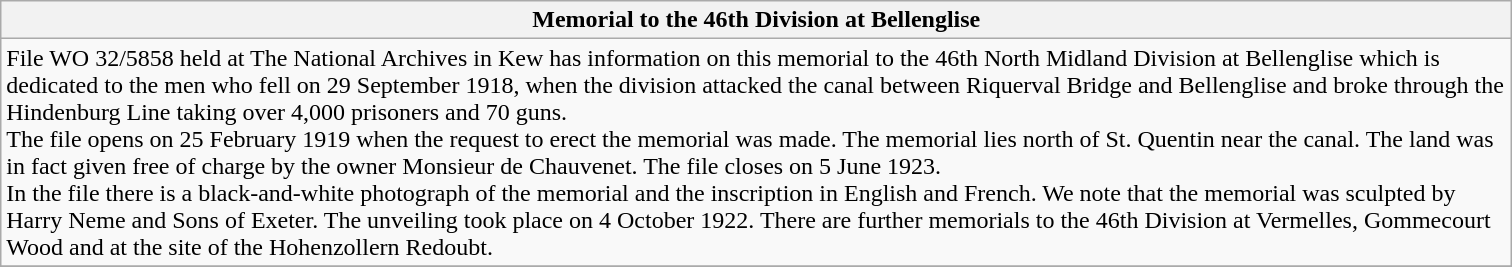<table class="wikitable sortable">
<tr>
<th scope="col" style="width:1000px;">Memorial to the 46th Division at Bellenglise</th>
</tr>
<tr>
<td>File WO 32/5858 held at The National Archives in Kew has information on this memorial to the 46th North Midland Division at Bellenglise which is dedicated to the men who fell on 29 September 1918, when the division attacked the canal between Riquerval Bridge and Bellenglise and broke through the Hindenburg Line taking over 4,000 prisoners and 70 guns.<br>The file opens on 25 February 1919 when the request to erect the memorial was made. The memorial lies north of St. Quentin near the canal. The land was in fact given free of charge by the owner Monsieur de Chauvenet. The file closes on 5 June 1923.<br>In the file there is a black-and-white photograph of the memorial and the inscription in English and French. We note that the memorial was sculpted by Harry Neme and Sons of Exeter.  The unveiling took place on 4 October 1922.
There are further memorials to the 46th Division at Vermelles, Gommecourt Wood and at the site of the Hohenzollern Redoubt.</td>
</tr>
<tr>
</tr>
</table>
